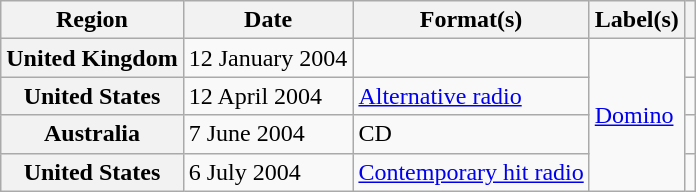<table class="wikitable plainrowheaders">
<tr>
<th scope="col">Region</th>
<th scope="col">Date</th>
<th scope="col">Format(s)</th>
<th scope="col">Label(s)</th>
<th scope="col"></th>
</tr>
<tr>
<th scope="row">United Kingdom</th>
<td>12 January 2004</td>
<td></td>
<td rowspan="4"><a href='#'>Domino</a></td>
<td align="center"></td>
</tr>
<tr>
<th scope="row">United States</th>
<td>12 April 2004</td>
<td><a href='#'>Alternative radio</a></td>
<td align="center"></td>
</tr>
<tr>
<th scope="row">Australia</th>
<td>7 June 2004</td>
<td>CD</td>
<td align="center"></td>
</tr>
<tr>
<th scope="row">United States</th>
<td>6 July 2004</td>
<td><a href='#'>Contemporary hit radio</a></td>
<td align="center"></td>
</tr>
</table>
